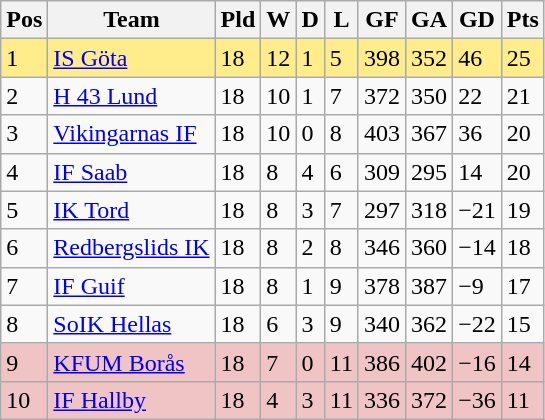<table class="wikitable">
<tr>
<th><span>Pos</span></th>
<th>Team</th>
<th><span>Pld</span></th>
<th><span>W</span></th>
<th><span>D</span></th>
<th><span>L</span></th>
<th><span>GF</span></th>
<th><span>GA</span></th>
<th><span>GD</span></th>
<th><span>Pts</span></th>
</tr>
<tr style="background:#ffec8b">
<td>1</td>
<td><a href='#'>IS Göta</a></td>
<td>18</td>
<td>12</td>
<td>1</td>
<td>5</td>
<td>398</td>
<td>352</td>
<td>46</td>
<td>25</td>
</tr>
<tr>
<td>2</td>
<td><a href='#'>H 43 Lund</a></td>
<td>18</td>
<td>10</td>
<td>1</td>
<td>7</td>
<td>372</td>
<td>350</td>
<td>22</td>
<td>21</td>
</tr>
<tr>
<td>3</td>
<td><a href='#'>Vikingarnas IF</a></td>
<td>18</td>
<td>10</td>
<td>0</td>
<td>8</td>
<td>403</td>
<td>367</td>
<td>36</td>
<td>20</td>
</tr>
<tr>
<td>4</td>
<td><a href='#'>IF Saab</a></td>
<td>18</td>
<td>8</td>
<td>4</td>
<td>6</td>
<td>309</td>
<td>295</td>
<td>14</td>
<td>20</td>
</tr>
<tr>
<td>5</td>
<td><a href='#'>IK Tord</a></td>
<td>18</td>
<td>8</td>
<td>3</td>
<td>7</td>
<td>297</td>
<td>318</td>
<td>−21</td>
<td>19</td>
</tr>
<tr>
<td>6</td>
<td><a href='#'>Redbergslids IK</a></td>
<td>18</td>
<td>8</td>
<td>2</td>
<td>8</td>
<td>346</td>
<td>360</td>
<td>−14</td>
<td>18</td>
</tr>
<tr>
<td>7</td>
<td><a href='#'>IF Guif</a></td>
<td>18</td>
<td>8</td>
<td>1</td>
<td>9</td>
<td>378</td>
<td>387</td>
<td>−9</td>
<td>17</td>
</tr>
<tr>
<td>8</td>
<td><a href='#'>SoIK Hellas</a></td>
<td>18</td>
<td>6</td>
<td>3</td>
<td>9</td>
<td>340</td>
<td>362</td>
<td>−22</td>
<td>15</td>
</tr>
<tr align="left" style="background:#f0c4c4;">
<td>9</td>
<td><a href='#'>KFUM Borås</a></td>
<td>18</td>
<td>7</td>
<td>0</td>
<td>11</td>
<td>386</td>
<td>402</td>
<td>−16</td>
<td>14</td>
</tr>
<tr align="left" style="background:#f0c4c4;">
<td>10</td>
<td><a href='#'>IF Hallby</a></td>
<td>18</td>
<td>4</td>
<td>3</td>
<td>11</td>
<td>336</td>
<td>372</td>
<td>−36</td>
<td>11</td>
</tr>
</table>
